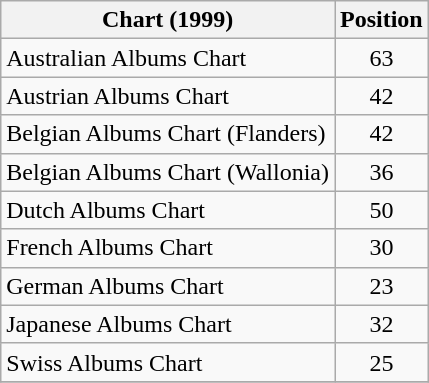<table class="wikitable sortable" style="text-align:center;">
<tr>
<th>Chart (1999)</th>
<th>Position</th>
</tr>
<tr>
<td align="left">Australian Albums Chart</td>
<td>63</td>
</tr>
<tr>
<td align="left">Austrian Albums Chart</td>
<td>42</td>
</tr>
<tr>
<td align="left">Belgian Albums Chart (Flanders)</td>
<td>42</td>
</tr>
<tr>
<td align="left">Belgian Albums Chart (Wallonia)</td>
<td>36</td>
</tr>
<tr>
<td align="left">Dutch Albums Chart</td>
<td>50</td>
</tr>
<tr>
<td align="left">French Albums Chart</td>
<td>30</td>
</tr>
<tr>
<td align="left">German Albums Chart</td>
<td>23</td>
</tr>
<tr>
<td align="left">Japanese Albums Chart</td>
<td>32</td>
</tr>
<tr>
<td align="left">Swiss Albums Chart</td>
<td>25</td>
</tr>
<tr>
</tr>
</table>
